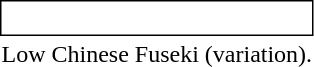<table style="margin:1em;">
<tr>
<td style="border: solid thin; padding: 2px;"><br></td>
</tr>
<tr>
<td style="text-align:center">Low Chinese Fuseki (variation).</td>
</tr>
</table>
